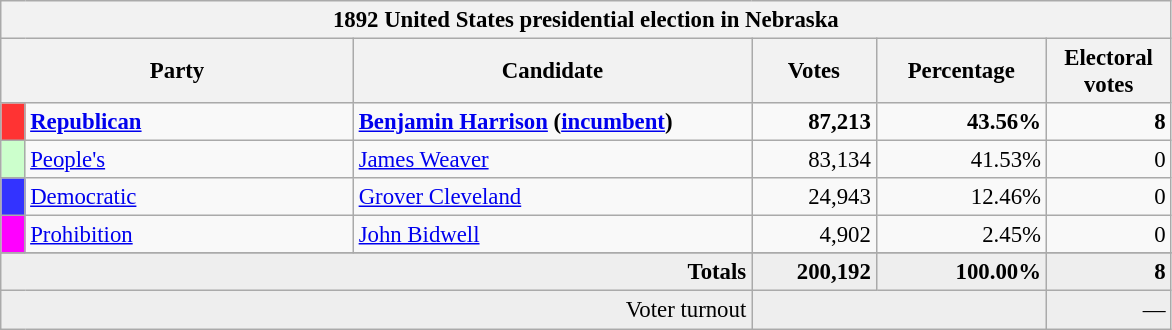<table class="wikitable" style="font-size: 95%;">
<tr>
<th colspan="6">1892 United States presidential election in Nebraska</th>
</tr>
<tr>
<th colspan="2" style="width: 15em">Party</th>
<th style="width: 17em">Candidate</th>
<th style="width: 5em">Votes</th>
<th style="width: 7em">Percentage</th>
<th style="width: 5em">Electoral votes</th>
</tr>
<tr>
<th style="background-color:#FF3333; width: 3px"></th>
<td style="width: 130px"><strong><a href='#'>Republican</a></strong></td>
<td><strong><a href='#'>Benjamin Harrison</a> (<a href='#'>incumbent</a>)</strong></td>
<td align="right"><strong>87,213</strong></td>
<td align="right"><strong>43.56%</strong></td>
<td align="right"><strong>8</strong></td>
</tr>
<tr>
<th style="background-color:#CCFFCC; width: 3px"></th>
<td style="width: 130px"><a href='#'>People's</a></td>
<td><a href='#'>James Weaver</a></td>
<td align="right">83,134</td>
<td align="right">41.53%</td>
<td align="right">0</td>
</tr>
<tr>
<th style="background-color:#3333FF; width: 3px"></th>
<td style="width: 130px"><a href='#'>Democratic</a></td>
<td><a href='#'>Grover Cleveland</a></td>
<td align="right">24,943</td>
<td align="right">12.46%</td>
<td align="right">0</td>
</tr>
<tr>
<th style="background-color:#FF00FF; width: 3px"></th>
<td style="width: 130px"><a href='#'>Prohibition</a></td>
<td><a href='#'>John Bidwell</a></td>
<td align="right">4,902</td>
<td align="right">2.45%</td>
<td align="right">0</td>
</tr>
<tr>
</tr>
<tr bgcolor="#EEEEEE">
<td colspan="3" align="right"><strong>Totals</strong></td>
<td align="right"><strong>200,192</strong></td>
<td align="right"><strong>100.00%</strong></td>
<td align="right"><strong>8</strong></td>
</tr>
<tr bgcolor="#EEEEEE">
<td colspan="3" align="right">Voter turnout</td>
<td colspan="2" align="right"></td>
<td align="right">—</td>
</tr>
</table>
